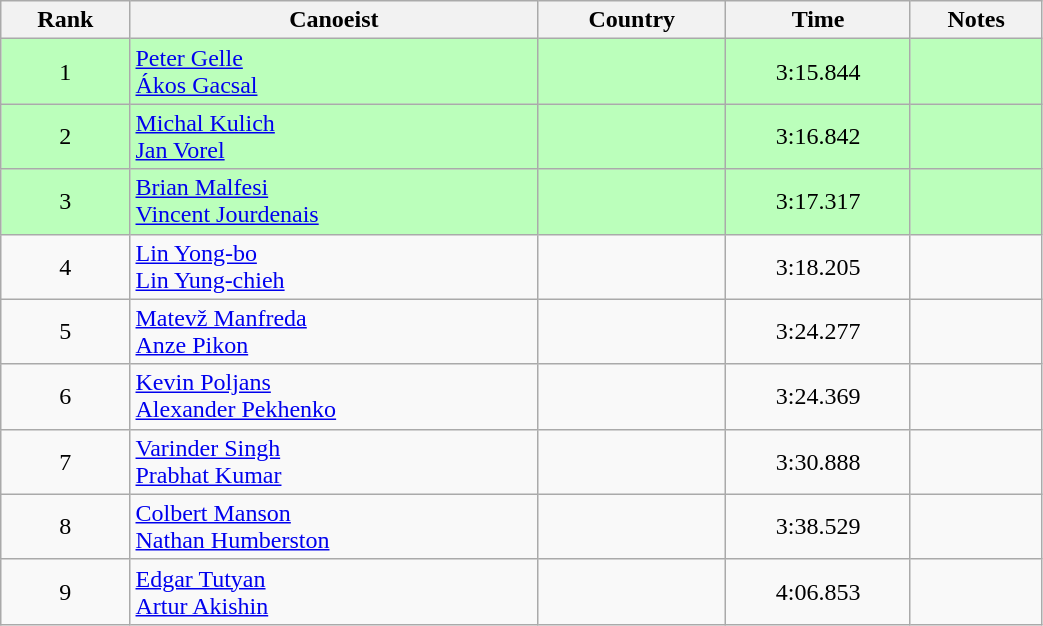<table class="wikitable" style="text-align:center;width: 55%">
<tr>
<th>Rank</th>
<th>Canoeist</th>
<th>Country</th>
<th>Time</th>
<th>Notes</th>
</tr>
<tr bgcolor=bbffbb>
<td>1</td>
<td align="left"><a href='#'>Peter Gelle</a><br><a href='#'>Ákos Gacsal</a></td>
<td align="left"></td>
<td>3:15.844</td>
<td></td>
</tr>
<tr bgcolor=bbffbb>
<td>2</td>
<td align="left"><a href='#'>Michal Kulich</a><br><a href='#'>Jan Vorel</a></td>
<td align="left"></td>
<td>3:16.842</td>
<td></td>
</tr>
<tr bgcolor=bbffbb>
<td>3</td>
<td align="left"><a href='#'>Brian Malfesi</a><br><a href='#'>Vincent Jourdenais</a></td>
<td align="left"></td>
<td>3:17.317</td>
<td></td>
</tr>
<tr>
<td>4</td>
<td align="left"><a href='#'>Lin Yong-bo</a><br><a href='#'>Lin Yung-chieh</a></td>
<td align="left"></td>
<td>3:18.205</td>
<td></td>
</tr>
<tr>
<td>5</td>
<td align="left"><a href='#'>Matevž Manfreda</a><br><a href='#'>Anze Pikon</a></td>
<td align="left"></td>
<td>3:24.277</td>
<td></td>
</tr>
<tr>
<td>6</td>
<td align="left"><a href='#'>Kevin Poljans</a><br><a href='#'>Alexander Pekhenko</a></td>
<td align="left"></td>
<td>3:24.369</td>
<td></td>
</tr>
<tr>
<td>7</td>
<td align="left"><a href='#'>Varinder Singh</a><br><a href='#'>Prabhat Kumar</a></td>
<td align="left"></td>
<td>3:30.888</td>
<td></td>
</tr>
<tr>
<td>8</td>
<td align="left"><a href='#'>Colbert Manson</a><br><a href='#'>Nathan Humberston</a></td>
<td align="left"></td>
<td>3:38.529</td>
<td></td>
</tr>
<tr>
<td>9</td>
<td align="left"><a href='#'>Edgar Tutyan</a><br><a href='#'>Artur Akishin</a></td>
<td align="left"></td>
<td>4:06.853</td>
<td></td>
</tr>
</table>
